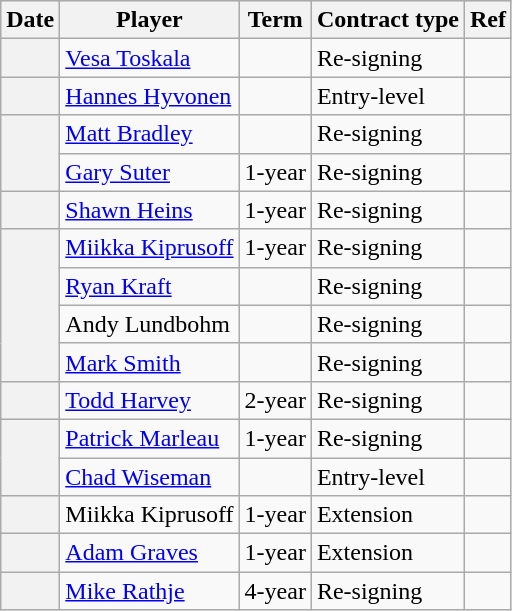<table class="wikitable plainrowheaders">
<tr style="background:#ddd; text-align:center;">
<th>Date</th>
<th>Player</th>
<th>Term</th>
<th>Contract type</th>
<th>Ref</th>
</tr>
<tr>
<th scope="row"></th>
<td><a href='#'>Vesa Toskala</a></td>
<td></td>
<td>Re-signing</td>
<td></td>
</tr>
<tr>
<th scope="row"></th>
<td><a href='#'>Hannes Hyvonen</a></td>
<td></td>
<td>Entry-level</td>
<td></td>
</tr>
<tr>
<th scope="row" rowspan=2></th>
<td><a href='#'>Matt Bradley</a></td>
<td></td>
<td>Re-signing</td>
<td></td>
</tr>
<tr>
<td><a href='#'>Gary Suter</a></td>
<td>1-year</td>
<td>Re-signing</td>
<td></td>
</tr>
<tr>
<th scope="row"></th>
<td><a href='#'>Shawn Heins</a></td>
<td>1-year</td>
<td>Re-signing</td>
<td></td>
</tr>
<tr>
<th scope="row" rowspan=4></th>
<td><a href='#'>Miikka Kiprusoff</a></td>
<td>1-year</td>
<td>Re-signing</td>
<td></td>
</tr>
<tr>
<td><a href='#'>Ryan Kraft</a></td>
<td></td>
<td>Re-signing</td>
<td></td>
</tr>
<tr>
<td>Andy Lundbohm</td>
<td></td>
<td>Re-signing</td>
<td></td>
</tr>
<tr>
<td><a href='#'>Mark Smith</a></td>
<td></td>
<td>Re-signing</td>
<td></td>
</tr>
<tr>
<th scope="row"></th>
<td><a href='#'>Todd Harvey</a></td>
<td>2-year</td>
<td>Re-signing</td>
<td></td>
</tr>
<tr>
<th scope="row" rowspan=2></th>
<td><a href='#'>Patrick Marleau</a></td>
<td>1-year</td>
<td>Re-signing</td>
<td></td>
</tr>
<tr>
<td><a href='#'>Chad Wiseman</a></td>
<td></td>
<td>Entry-level</td>
<td></td>
</tr>
<tr>
<th scope="row"></th>
<td>Miikka Kiprusoff</td>
<td>1-year</td>
<td>Extension</td>
<td></td>
</tr>
<tr>
<th scope="row"></th>
<td><a href='#'>Adam Graves</a></td>
<td>1-year</td>
<td>Extension</td>
<td></td>
</tr>
<tr>
<th scope="row"></th>
<td><a href='#'>Mike Rathje</a></td>
<td>4-year</td>
<td>Re-signing</td>
<td></td>
</tr>
</table>
